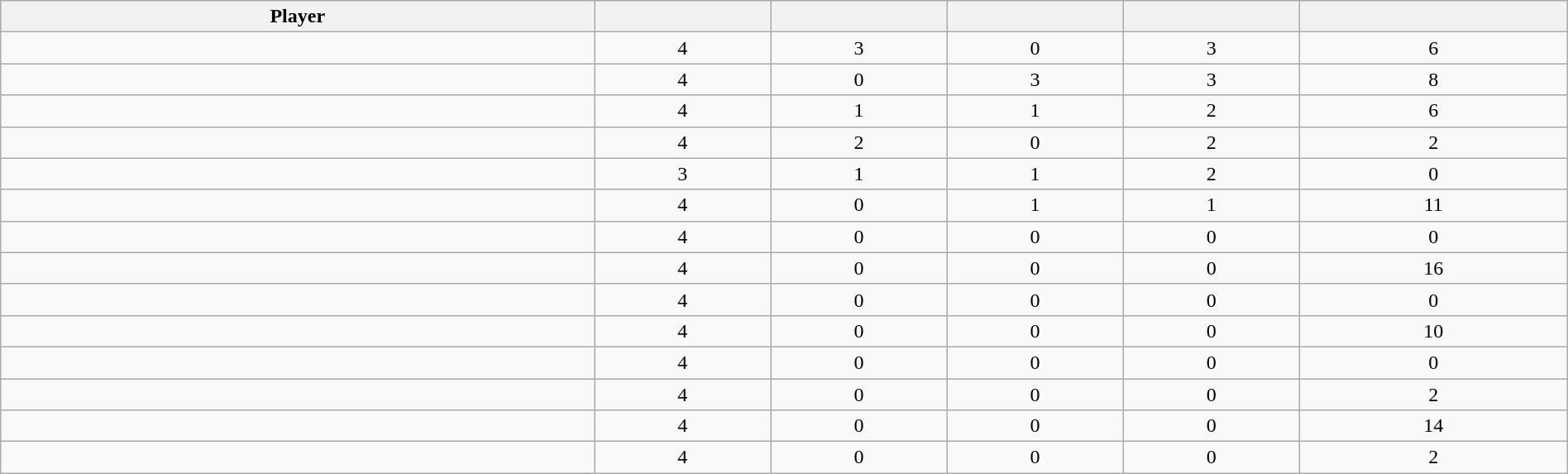<table class="wikitable sortable" style="width:100%;">
<tr align=center>
<th>Player</th>
<th></th>
<th></th>
<th></th>
<th></th>
<th></th>
</tr>
<tr align=center>
<td></td>
<td>4</td>
<td>3</td>
<td>0</td>
<td>3</td>
<td>6</td>
</tr>
<tr align=center>
<td></td>
<td>4</td>
<td>0</td>
<td>3</td>
<td>3</td>
<td>8</td>
</tr>
<tr align=center>
<td></td>
<td>4</td>
<td>1</td>
<td>1</td>
<td>2</td>
<td>6</td>
</tr>
<tr align=center>
<td></td>
<td>4</td>
<td>2</td>
<td>0</td>
<td>2</td>
<td>2</td>
</tr>
<tr align=center>
<td></td>
<td>3</td>
<td>1</td>
<td>1</td>
<td>2</td>
<td>0</td>
</tr>
<tr align=center>
<td></td>
<td>4</td>
<td>0</td>
<td>1</td>
<td>1</td>
<td>11</td>
</tr>
<tr align=center>
<td></td>
<td>4</td>
<td>0</td>
<td>0</td>
<td>0</td>
<td>0</td>
</tr>
<tr align=center>
<td></td>
<td>4</td>
<td>0</td>
<td>0</td>
<td>0</td>
<td>16</td>
</tr>
<tr align=center>
<td></td>
<td>4</td>
<td>0</td>
<td>0</td>
<td>0</td>
<td>0</td>
</tr>
<tr align=center>
<td></td>
<td>4</td>
<td>0</td>
<td>0</td>
<td>0</td>
<td>10</td>
</tr>
<tr align=center>
<td></td>
<td>4</td>
<td>0</td>
<td>0</td>
<td>0</td>
<td>0</td>
</tr>
<tr align=center>
<td></td>
<td>4</td>
<td>0</td>
<td>0</td>
<td>0</td>
<td>2</td>
</tr>
<tr align=center>
<td></td>
<td>4</td>
<td>0</td>
<td>0</td>
<td>0</td>
<td>14</td>
</tr>
<tr align=center>
<td></td>
<td>4</td>
<td>0</td>
<td>0</td>
<td>0</td>
<td>2</td>
</tr>
</table>
